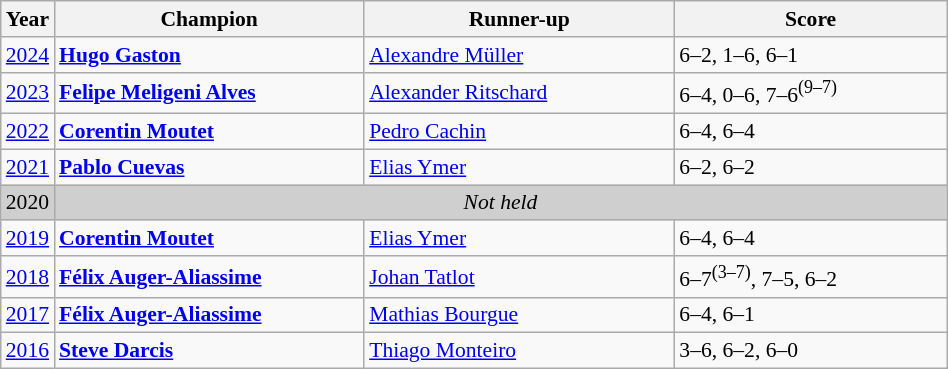<table class="wikitable" style="font-size:90%">
<tr>
<th>Year</th>
<th width="200">Champion</th>
<th width="200">Runner-up</th>
<th width="175">Score</th>
</tr>
<tr>
<td><a href='#'>2024</a></td>
<td> <strong><a href='#'>Hugo Gaston</a></strong></td>
<td> <a href='#'>Alexandre Müller</a></td>
<td>6–2, 1–6, 6–1</td>
</tr>
<tr>
<td><a href='#'>2023</a></td>
<td> <strong><a href='#'>Felipe Meligeni Alves</a></strong></td>
<td> <a href='#'>Alexander Ritschard</a></td>
<td>6–4, 0–6, 7–6<sup>(9–7)</sup></td>
</tr>
<tr>
<td><a href='#'>2022</a></td>
<td> <strong><a href='#'>Corentin Moutet</a></strong></td>
<td> <a href='#'>Pedro Cachin</a></td>
<td>6–4, 6–4</td>
</tr>
<tr>
<td><a href='#'>2021</a></td>
<td> <strong><a href='#'>Pablo Cuevas</a></strong></td>
<td> <a href='#'>Elias Ymer</a></td>
<td>6–2, 6–2</td>
</tr>
<tr>
<td style="background:#cfcfcf">2020</td>
<td colspan=3 align=center style="background:#cfcfcf"><em>Not held</em></td>
</tr>
<tr>
<td><a href='#'>2019</a></td>
<td> <strong><a href='#'>Corentin Moutet</a></strong></td>
<td> <a href='#'>Elias Ymer</a></td>
<td>6–4, 6–4</td>
</tr>
<tr>
<td><a href='#'>2018</a></td>
<td> <strong><a href='#'>Félix Auger-Aliassime</a></strong></td>
<td> <a href='#'>Johan Tatlot</a></td>
<td>6–7<sup>(3–7)</sup>, 7–5, 6–2</td>
</tr>
<tr>
<td><a href='#'>2017</a></td>
<td> <strong><a href='#'>Félix Auger-Aliassime</a></strong></td>
<td> <a href='#'>Mathias Bourgue</a></td>
<td>6–4, 6–1</td>
</tr>
<tr>
<td><a href='#'>2016</a></td>
<td> <strong><a href='#'>Steve Darcis</a></strong></td>
<td> <a href='#'>Thiago Monteiro</a></td>
<td>3–6, 6–2, 6–0</td>
</tr>
</table>
